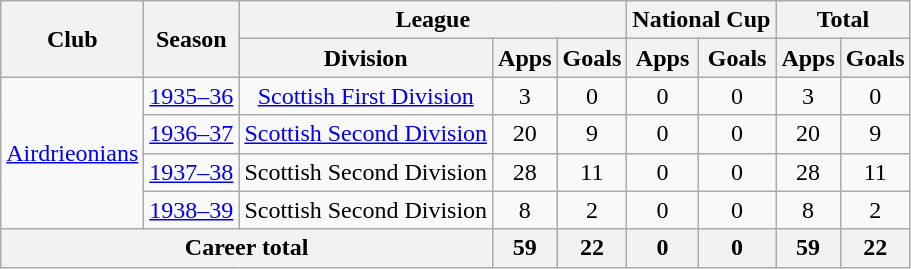<table class="wikitable" style="text-align: center;">
<tr>
<th rowspan="2">Club</th>
<th rowspan="2">Season</th>
<th colspan="3">League</th>
<th colspan="2">National Cup</th>
<th colspan="2">Total</th>
</tr>
<tr>
<th>Division</th>
<th>Apps</th>
<th>Goals</th>
<th>Apps</th>
<th>Goals</th>
<th>Apps</th>
<th>Goals</th>
</tr>
<tr>
<td rowspan="4"><a href='#'>Airdrieonians</a></td>
<td><a href='#'>1935–36</a></td>
<td><a href='#'>Scottish First Division</a></td>
<td>3</td>
<td>0</td>
<td>0</td>
<td>0</td>
<td>3</td>
<td>0</td>
</tr>
<tr>
<td><a href='#'>1936–37</a></td>
<td><a href='#'>Scottish Second Division</a></td>
<td>20</td>
<td>9</td>
<td>0</td>
<td>0</td>
<td>20</td>
<td>9</td>
</tr>
<tr>
<td><a href='#'>1937–38</a></td>
<td>Scottish Second Division</td>
<td>28</td>
<td>11</td>
<td>0</td>
<td>0</td>
<td>28</td>
<td>11</td>
</tr>
<tr>
<td><a href='#'>1938–39</a></td>
<td>Scottish Second Division</td>
<td>8</td>
<td>2</td>
<td>0</td>
<td>0</td>
<td>8</td>
<td>2</td>
</tr>
<tr>
<th colspan="3">Career total</th>
<th>59</th>
<th>22</th>
<th>0</th>
<th>0</th>
<th>59</th>
<th>22</th>
</tr>
</table>
